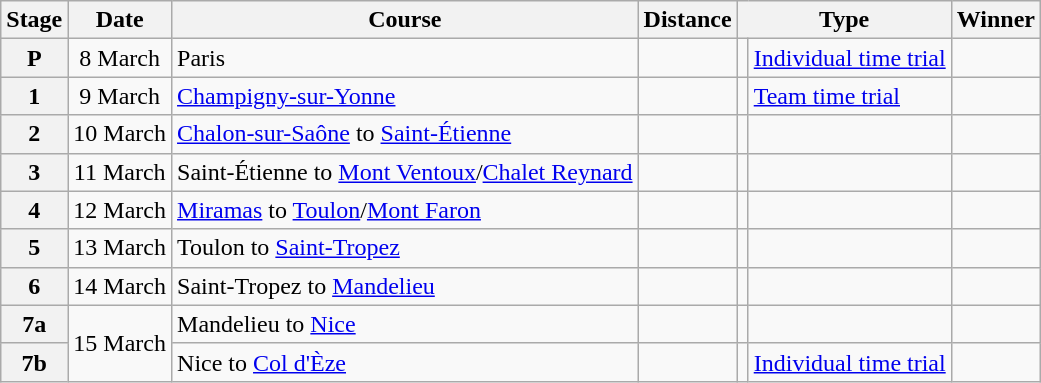<table class="wikitable">
<tr>
<th scope="col">Stage</th>
<th scope="col">Date</th>
<th scope="col">Course</th>
<th scope="col">Distance</th>
<th scope="col" colspan="2">Type</th>
<th scope=col>Winner</th>
</tr>
<tr>
<th scope="row" style="text-align:center;">P</th>
<td style="text-align:center;">8 March</td>
<td>Paris</td>
<td style="text-align:center;"></td>
<td></td>
<td><a href='#'>Individual time trial</a></td>
<td></td>
</tr>
<tr>
<th scope="row" style="text-align:center;">1</th>
<td style="text-align:center;">9 March</td>
<td><a href='#'>Champigny-sur-Yonne</a></td>
<td style="text-align:center;"></td>
<td></td>
<td><a href='#'>Team time trial</a></td>
<td></td>
</tr>
<tr>
<th scope="row" style="text-align:center;">2</th>
<td style="text-align:center;">10 March</td>
<td><a href='#'>Chalon-sur-Saône</a> to <a href='#'>Saint-Étienne</a></td>
<td style="text-align:center;"></td>
<td></td>
<td></td>
<td></td>
</tr>
<tr>
<th scope="row" style="text-align:center;">3</th>
<td style="text-align:center;">11 March</td>
<td>Saint-Étienne to <a href='#'>Mont Ventoux</a>/<a href='#'>Chalet Reynard</a></td>
<td style="text-align:center;"></td>
<td></td>
<td></td>
<td></td>
</tr>
<tr>
<th scope="row" style="text-align:center;">4</th>
<td style="text-align:center;">12 March</td>
<td><a href='#'>Miramas</a> to <a href='#'>Toulon</a>/<a href='#'>Mont Faron</a></td>
<td style="text-align:center;"></td>
<td></td>
<td></td>
<td></td>
</tr>
<tr>
<th scope="row" style="text-align:center;">5</th>
<td style="text-align:center;">13 March</td>
<td>Toulon to <a href='#'>Saint-Tropez</a></td>
<td style="text-align:center;"></td>
<td></td>
<td></td>
<td></td>
</tr>
<tr>
<th scope="row" style="text-align:center;">6</th>
<td style="text-align:center;">14 March</td>
<td>Saint-Tropez to <a href='#'>Mandelieu</a></td>
<td style="text-align:center;"></td>
<td></td>
<td></td>
<td></td>
</tr>
<tr>
<th scope="row" style="text-align:center;">7a</th>
<td style="text-align:center;" rowspan=2>15 March</td>
<td>Mandelieu to <a href='#'>Nice</a></td>
<td style="text-align:center;"></td>
<td></td>
<td></td>
<td></td>
</tr>
<tr>
<th scope="row" style="text-align:center;">7b</th>
<td>Nice to <a href='#'>Col d'Èze</a></td>
<td style="text-align:center;"></td>
<td></td>
<td><a href='#'>Individual time trial</a></td>
<td></td>
</tr>
</table>
